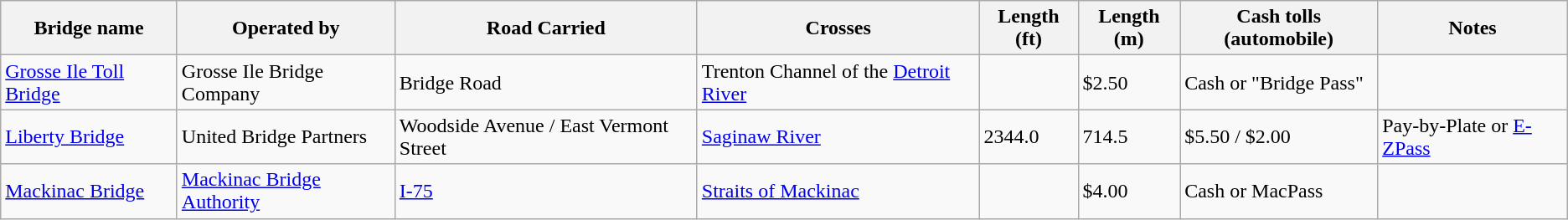<table class=wikitable>
<tr>
<th scope=col>Bridge name</th>
<th scope=col>Operated by</th>
<th scope=col>Road Carried</th>
<th scope=col>Crosses</th>
<th scope=col>Length (ft)</th>
<th scope=col>Length (m)</th>
<th scope=col>Cash tolls (automobile)</th>
<th scope=col>Notes</th>
</tr>
<tr>
<td><a href='#'>Grosse Ile Toll Bridge</a></td>
<td>Grosse Ile Bridge Company</td>
<td>Bridge Road</td>
<td>Trenton Channel of the <a href='#'>Detroit River</a></td>
<td></td>
<td>$2.50</td>
<td>Cash or "Bridge Pass"</td>
</tr>
<tr>
<td><a href='#'>Liberty Bridge</a></td>
<td>United Bridge Partners</td>
<td>Woodside Avenue / East Vermont Street</td>
<td><a href='#'>Saginaw River</a></td>
<td>2344.0</td>
<td>714.5</td>
<td>$5.50 / $2.00</td>
<td>Pay-by-Plate or <a href='#'>E-ZPass</a></td>
</tr>
<tr>
<td><a href='#'>Mackinac Bridge</a></td>
<td><a href='#'>Mackinac Bridge Authority</a></td>
<td><a href='#'>I-75</a></td>
<td><a href='#'>Straits of Mackinac</a></td>
<td></td>
<td>$4.00</td>
<td>Cash or MacPass</td>
</tr>
</table>
